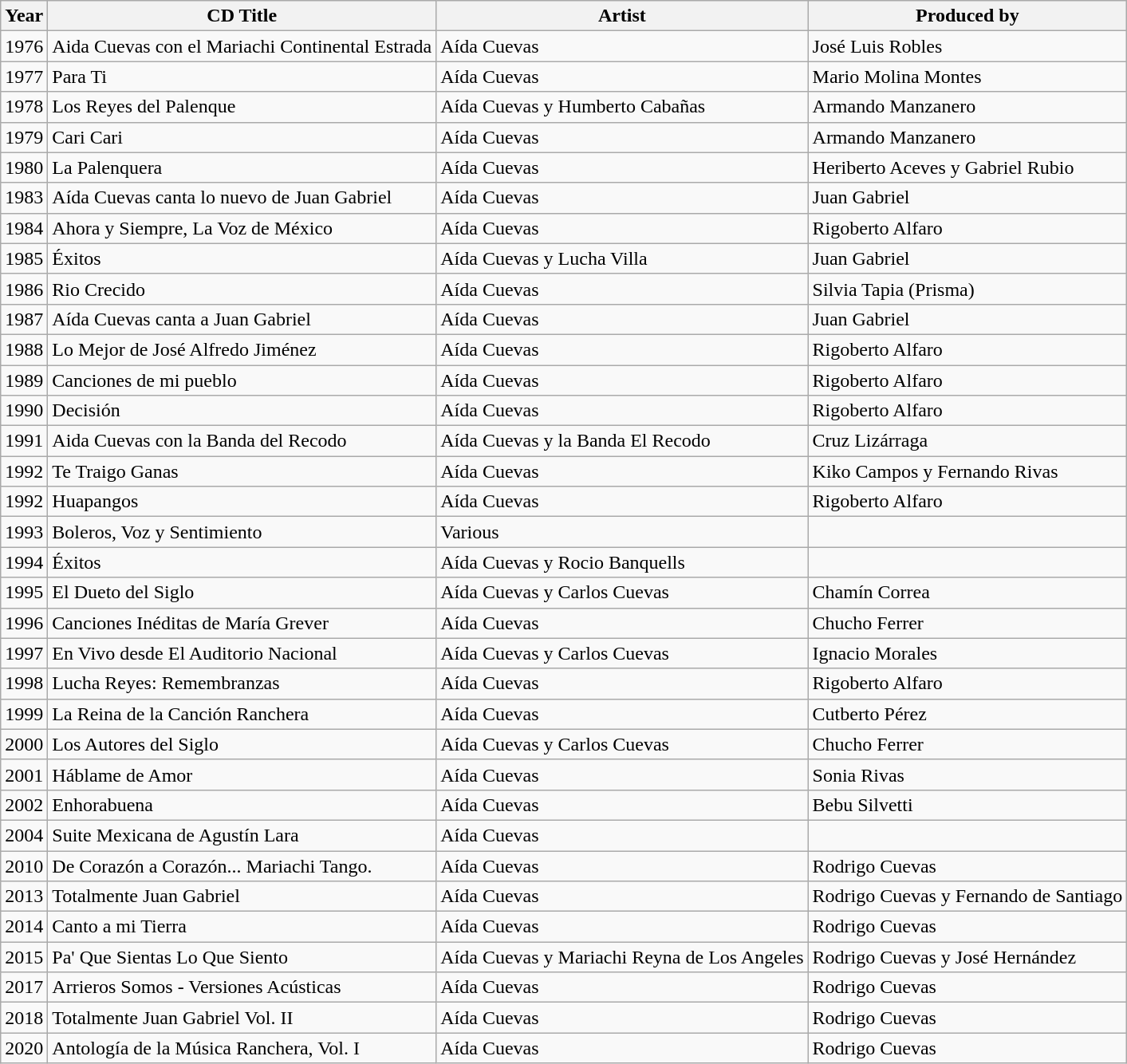<table class="wikitable">
<tr>
<th>Year</th>
<th>CD Title</th>
<th>Artist</th>
<th>Produced by</th>
</tr>
<tr>
<td>1976</td>
<td>Aida Cuevas con el Mariachi Continental Estrada</td>
<td>Aída Cuevas</td>
<td>José Luis Robles</td>
</tr>
<tr>
<td>1977</td>
<td>Para Ti</td>
<td>Aída Cuevas</td>
<td>Mario Molina Montes</td>
</tr>
<tr>
<td>1978</td>
<td>Los Reyes del Palenque</td>
<td>Aída Cuevas y Humberto Cabañas</td>
<td>Armando Manzanero</td>
</tr>
<tr>
<td>1979</td>
<td>Cari Cari</td>
<td>Aída Cuevas</td>
<td>Armando Manzanero</td>
</tr>
<tr>
<td>1980</td>
<td>La Palenquera</td>
<td>Aída Cuevas</td>
<td>Heriberto Aceves y Gabriel Rubio</td>
</tr>
<tr>
<td>1983</td>
<td>Aída Cuevas canta lo nuevo de Juan Gabriel</td>
<td>Aída Cuevas</td>
<td>Juan Gabriel</td>
</tr>
<tr>
<td>1984</td>
<td>Ahora y Siempre, La Voz de México</td>
<td>Aída Cuevas</td>
<td>Rigoberto Alfaro</td>
</tr>
<tr>
<td>1985</td>
<td>Éxitos</td>
<td>Aída Cuevas y Lucha Villa</td>
<td>Juan Gabriel</td>
</tr>
<tr>
<td>1986</td>
<td>Rio Crecido</td>
<td>Aída Cuevas</td>
<td>Silvia Tapia (Prisma)</td>
</tr>
<tr>
<td>1987</td>
<td>Aída Cuevas canta a Juan Gabriel</td>
<td>Aída Cuevas</td>
<td>Juan Gabriel</td>
</tr>
<tr>
<td>1988</td>
<td>Lo Mejor de José Alfredo Jiménez</td>
<td>Aída Cuevas</td>
<td>Rigoberto Alfaro</td>
</tr>
<tr>
<td>1989</td>
<td>Canciones de mi pueblo</td>
<td>Aída Cuevas</td>
<td>Rigoberto Alfaro</td>
</tr>
<tr>
<td>1990</td>
<td>Decisión</td>
<td>Aída Cuevas</td>
<td>Rigoberto Alfaro</td>
</tr>
<tr>
<td>1991</td>
<td>Aida Cuevas con la Banda del Recodo</td>
<td>Aída Cuevas y la Banda El Recodo</td>
<td>Cruz Lizárraga</td>
</tr>
<tr>
<td>1992</td>
<td>Te Traigo Ganas</td>
<td>Aída Cuevas</td>
<td>Kiko Campos y Fernando Rivas</td>
</tr>
<tr>
<td>1992</td>
<td>Huapangos</td>
<td>Aída Cuevas</td>
<td>Rigoberto Alfaro</td>
</tr>
<tr>
<td>1993</td>
<td>Boleros, Voz y Sentimiento</td>
<td>Various</td>
<td></td>
</tr>
<tr>
<td>1994</td>
<td>Éxitos</td>
<td>Aída Cuevas y Rocio Banquells</td>
<td></td>
</tr>
<tr>
<td>1995</td>
<td>El Dueto del Siglo</td>
<td>Aída Cuevas y Carlos Cuevas</td>
<td>Chamín Correa</td>
</tr>
<tr>
<td>1996</td>
<td>Canciones Inéditas de María Grever</td>
<td>Aída Cuevas</td>
<td>Chucho Ferrer</td>
</tr>
<tr>
<td>1997</td>
<td>En Vivo desde El Auditorio Nacional</td>
<td>Aída Cuevas y Carlos Cuevas</td>
<td>Ignacio Morales</td>
</tr>
<tr>
<td>1998</td>
<td>Lucha Reyes: Remembranzas</td>
<td>Aída Cuevas</td>
<td>Rigoberto Alfaro</td>
</tr>
<tr>
<td>1999</td>
<td>La Reina de la Canción Ranchera</td>
<td>Aída Cuevas</td>
<td>Cutberto Pérez</td>
</tr>
<tr>
<td>2000</td>
<td>Los Autores del Siglo</td>
<td>Aída Cuevas y Carlos Cuevas</td>
<td>Chucho Ferrer</td>
</tr>
<tr>
<td>2001</td>
<td>Háblame de Amor</td>
<td>Aída Cuevas</td>
<td>Sonia Rivas</td>
</tr>
<tr>
<td>2002</td>
<td>Enhorabuena</td>
<td>Aída Cuevas</td>
<td>Bebu Silvetti</td>
</tr>
<tr>
<td>2004</td>
<td>Suite Mexicana de Agustín Lara</td>
<td>Aída Cuevas</td>
<td></td>
</tr>
<tr>
<td>2010</td>
<td>De Corazón a Corazón... Mariachi Tango.</td>
<td>Aída Cuevas</td>
<td>Rodrigo Cuevas</td>
</tr>
<tr>
<td>2013</td>
<td>Totalmente Juan Gabriel</td>
<td>Aída Cuevas</td>
<td>Rodrigo Cuevas y Fernando de Santiago</td>
</tr>
<tr>
<td>2014</td>
<td>Canto a mi Tierra</td>
<td>Aída Cuevas</td>
<td>Rodrigo Cuevas</td>
</tr>
<tr>
<td>2015</td>
<td>Pa' Que Sientas Lo Que Siento</td>
<td>Aída Cuevas y Mariachi Reyna de Los Angeles</td>
<td>Rodrigo Cuevas y José Hernández</td>
</tr>
<tr>
<td>2017</td>
<td>Arrieros Somos - Versiones Acústicas</td>
<td>Aída Cuevas</td>
<td>Rodrigo Cuevas</td>
</tr>
<tr>
<td>2018</td>
<td>Totalmente Juan Gabriel Vol. II</td>
<td>Aída Cuevas</td>
<td>Rodrigo Cuevas</td>
</tr>
<tr>
<td>2020</td>
<td>Antología de la Música Ranchera, Vol. I</td>
<td>Aída Cuevas</td>
<td>Rodrigo Cuevas</td>
</tr>
</table>
